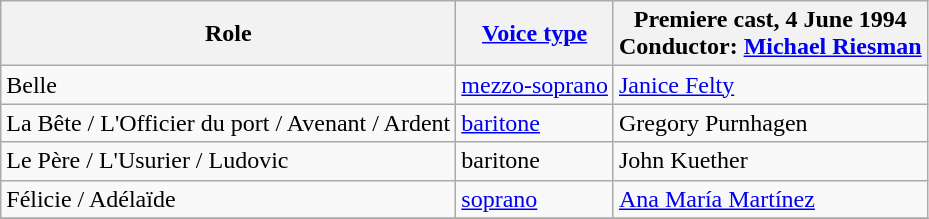<table class="wikitable">
<tr>
<th>Role</th>
<th><a href='#'>Voice type</a></th>
<th>Premiere cast, 4 June 1994<br>Conductor: <a href='#'>Michael Riesman</a></th>
</tr>
<tr>
<td>Belle</td>
<td><a href='#'>mezzo-soprano</a></td>
<td><a href='#'>Janice Felty</a></td>
</tr>
<tr>
<td>La Bête / L'Officier du port / Avenant / Ardent</td>
<td><a href='#'>baritone</a></td>
<td>Gregory Purnhagen</td>
</tr>
<tr>
<td>Le Père / L'Usurier / Ludovic</td>
<td>baritone</td>
<td>John Kuether</td>
</tr>
<tr>
<td>Félicie / Adélaïde</td>
<td><a href='#'>soprano</a></td>
<td><a href='#'>Ana María Martínez</a></td>
</tr>
<tr>
</tr>
</table>
